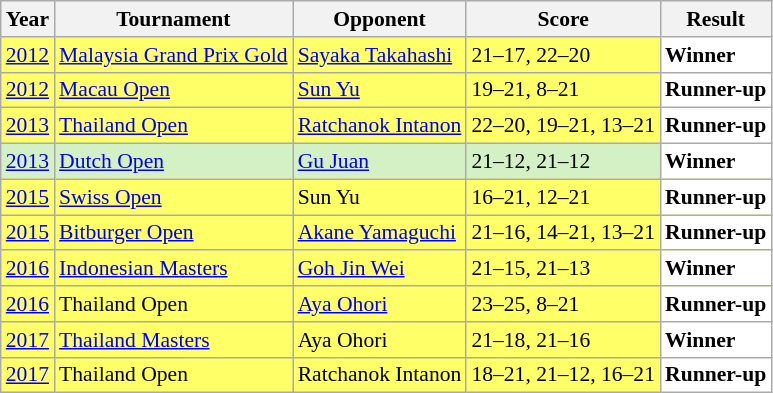<table class="sortable wikitable" style="font-size: 90%">
<tr>
<th>Year</th>
<th>Tournament</th>
<th>Opponent</th>
<th>Score</th>
<th>Result</th>
</tr>
<tr style="background:#FFFF67">
<td align="center"><a href='#'>2012</a></td>
<td align="left"><a href='#'>Malaysia Grand Prix Gold</a></td>
<td align="left"> <a href='#'>Sayaka Takahashi</a></td>
<td align="left">21–17, 22–20</td>
<td style="text-align:left; background:white"> <strong>Winner</strong></td>
</tr>
<tr style="background:#FFFF67">
<td align="center"><a href='#'>2012</a></td>
<td align="left"><a href='#'>Macau Open</a></td>
<td align="left"> <a href='#'>Sun Yu</a></td>
<td align="left">19–21, 8–21</td>
<td style="text-align:left; background:white"> <strong>Runner-up</strong></td>
</tr>
<tr style="background:#FFFF67">
<td align="center"><a href='#'>2013</a></td>
<td align="left"><a href='#'>Thailand Open</a></td>
<td align="left"> <a href='#'>Ratchanok Intanon</a></td>
<td align="left">22–20, 19–21, 13–21</td>
<td style="text-align:left; background:white"> <strong>Runner-up</strong></td>
</tr>
<tr style="background:#D4F1C5">
<td align="center"><a href='#'>2013</a></td>
<td align="left"><a href='#'>Dutch Open</a></td>
<td align="left"> <a href='#'>Gu Juan</a></td>
<td align="left">21–12, 21–12</td>
<td style="text-align:left; background:white"> <strong>Winner</strong></td>
</tr>
<tr style="background:#FFFF67">
<td align="center"><a href='#'>2015</a></td>
<td align="left"><a href='#'>Swiss Open</a></td>
<td align="left"> Sun Yu</td>
<td align="left">16–21, 12–21</td>
<td style="text-align:left; background:white"> <strong>Runner-up</strong></td>
</tr>
<tr style="background:#FFFF67">
<td align="center"><a href='#'>2015</a></td>
<td align="left"><a href='#'>Bitburger Open</a></td>
<td align="left"> <a href='#'>Akane Yamaguchi</a></td>
<td align="left">21–16, 14–21, 13–21</td>
<td style="text-align:left; background:white"> <strong>Runner-up</strong></td>
</tr>
<tr style="background:#FFFF67">
<td align="center"><a href='#'>2016</a></td>
<td align="left"><a href='#'>Indonesian Masters</a></td>
<td align="left"> <a href='#'>Goh Jin Wei</a></td>
<td align="left">21–15, 21–13</td>
<td style="text-align:left; background:white"> <strong>Winner</strong></td>
</tr>
<tr style="background:#FFFF67">
<td align="center"><a href='#'>2016</a></td>
<td align="left">Thailand Open</td>
<td align="left"> <a href='#'>Aya Ohori</a></td>
<td align="left">23–25, 8–21</td>
<td style="text-align:left; background:white"> <strong>Runner-up</strong></td>
</tr>
<tr style="background:#FFFF67">
<td align="center"><a href='#'>2017</a></td>
<td align="left"><a href='#'>Thailand Masters</a></td>
<td align="left"> Aya Ohori</td>
<td align="left">21–18, 21–16</td>
<td style="text-align:left; background:white"> <strong>Winner</strong></td>
</tr>
<tr style="background:#FFFF67">
<td align="center"><a href='#'>2017</a></td>
<td align="left">Thailand Open</td>
<td align="left"> Ratchanok Intanon</td>
<td align="left">18–21, 21–12, 16–21</td>
<td style="text-align:left; background:white"> <strong>Runner-up</strong></td>
</tr>
</table>
